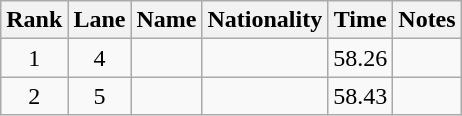<table class="wikitable sortable" style="text-align:center">
<tr>
<th>Rank</th>
<th>Lane</th>
<th>Name</th>
<th>Nationality</th>
<th>Time</th>
<th>Notes</th>
</tr>
<tr>
<td>1</td>
<td>4</td>
<td align=left></td>
<td align=left></td>
<td>58.26</td>
<td></td>
</tr>
<tr>
<td>2</td>
<td>5</td>
<td align=left></td>
<td align=left></td>
<td>58.43</td>
<td></td>
</tr>
</table>
